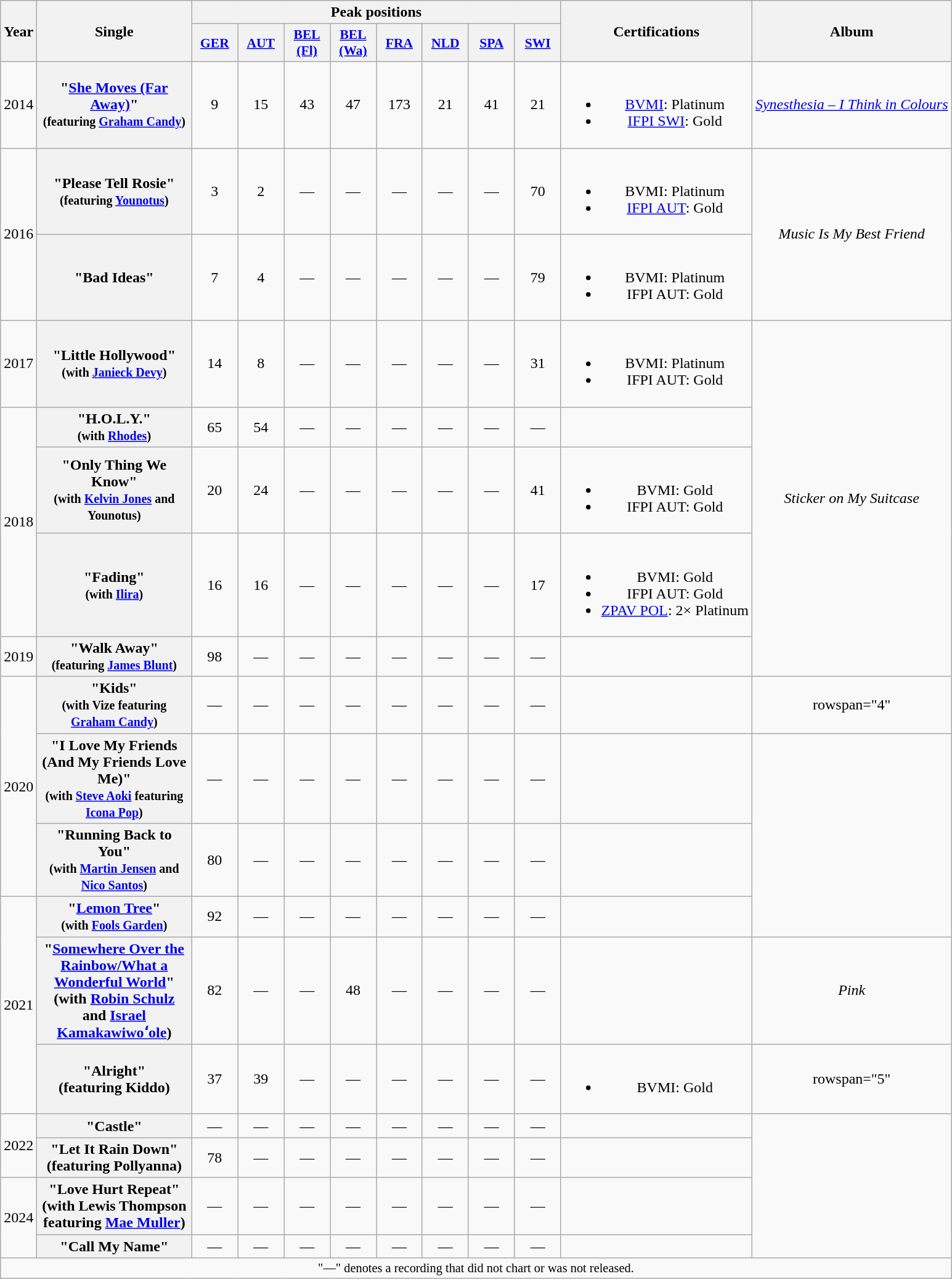<table class="wikitable plainrowheaders" style="text-align:center">
<tr>
<th rowspan="2" width="10">Year</th>
<th rowspan="2" width="160">Single</th>
<th colspan="8" width="20">Peak positions</th>
<th rowspan="2">Certifications</th>
<th rowspan="2">Album</th>
</tr>
<tr>
<th scope="col" style="width:3em;font-size:90%;"><a href='#'>GER</a><br></th>
<th scope="col" style="width:3em;font-size:90%;"><a href='#'>AUT</a><br></th>
<th scope="col" style="width:3em;font-size:90%;"><a href='#'>BEL<br>(Fl)</a><br></th>
<th scope="col" style="width:3em;font-size:90%;"><a href='#'>BEL<br>(Wa)</a><br></th>
<th scope="col" style="width:3em;font-size:90%;"><a href='#'>FRA</a><br></th>
<th scope="col" style="width:3em;font-size:90%;"><a href='#'>NLD</a><br></th>
<th scope="col" style="width:3em;font-size:90%;"><a href='#'>SPA</a><br></th>
<th scope="col" style="width:3em;font-size:90%;"><a href='#'>SWI</a><br></th>
</tr>
<tr>
<td>2014</td>
<th scope="row">"<a href='#'>She Moves (Far Away)</a>"<br><small>(featuring <a href='#'>Graham Candy</a>)</small></th>
<td>9</td>
<td>15</td>
<td>43</td>
<td>47</td>
<td>173</td>
<td>21</td>
<td>41</td>
<td>21</td>
<td><br><ul><li><a href='#'>BVMI</a>: Platinum</li><li><a href='#'>IFPI SWI</a>: Gold</li></ul></td>
<td><em><a href='#'>Synesthesia – I Think in Colours</a></em></td>
</tr>
<tr>
<td rowspan="2">2016</td>
<th scope="row">"Please Tell Rosie"<br><small>(featuring <a href='#'>Younotus</a>)</small></th>
<td>3</td>
<td>2</td>
<td>—</td>
<td>—</td>
<td>—</td>
<td>—</td>
<td>—</td>
<td>70</td>
<td><br><ul><li>BVMI: Platinum</li><li><a href='#'>IFPI AUT</a>: Gold</li></ul></td>
<td rowspan="2"><em>Music Is My Best Friend</em></td>
</tr>
<tr>
<th scope="row">"Bad Ideas"</th>
<td>7</td>
<td>4</td>
<td>—</td>
<td>—</td>
<td>—</td>
<td>—</td>
<td>—</td>
<td>79</td>
<td><br><ul><li>BVMI: Platinum</li><li>IFPI AUT: Gold</li></ul></td>
</tr>
<tr>
<td>2017</td>
<th scope="row">"Little Hollywood"<br><small>(with <a href='#'>Janieck Devy</a>)</small></th>
<td>14</td>
<td>8</td>
<td>—</td>
<td>—</td>
<td>—</td>
<td>—</td>
<td>—</td>
<td>31</td>
<td><br><ul><li>BVMI: Platinum</li><li>IFPI AUT: Gold</li></ul></td>
<td rowspan="5"><em>Sticker on My Suitcase</em></td>
</tr>
<tr>
<td rowspan="3">2018</td>
<th scope="row">"H.O.L.Y."<br><small>(with <a href='#'>Rhodes</a>)</small></th>
<td>65</td>
<td>54</td>
<td>—</td>
<td>—</td>
<td>—</td>
<td>—</td>
<td>—</td>
<td>—</td>
<td></td>
</tr>
<tr>
<th scope="row">"Only Thing We Know"<br><small>(with <a href='#'>Kelvin Jones</a> and Younotus)</small></th>
<td>20</td>
<td>24</td>
<td>—</td>
<td>—</td>
<td>—</td>
<td>—</td>
<td>—</td>
<td>41</td>
<td><br><ul><li>BVMI: Gold</li><li>IFPI AUT: Gold</li></ul></td>
</tr>
<tr>
<th scope="row">"Fading"<br><small>(with <a href='#'>Ilira</a>)</small></th>
<td>16</td>
<td>16</td>
<td>—</td>
<td>—</td>
<td>—</td>
<td>—</td>
<td>—</td>
<td>17</td>
<td><br><ul><li>BVMI: Gold</li><li>IFPI AUT: Gold</li><li><a href='#'>ZPAV POL</a>: 2× Platinum</li></ul></td>
</tr>
<tr>
<td>2019</td>
<th scope="row">"Walk Away"<br><small>(featuring <a href='#'>James Blunt</a>)</small></th>
<td>98</td>
<td>—</td>
<td>—</td>
<td>—</td>
<td>—</td>
<td>—</td>
<td>—</td>
<td>—</td>
<td></td>
</tr>
<tr>
<td rowspan="3">2020</td>
<th scope="row">"Kids"<br><small>(with Vize featuring <a href='#'>Graham Candy</a>)</small></th>
<td>—</td>
<td>—</td>
<td>—</td>
<td>—</td>
<td>—</td>
<td>—</td>
<td>—</td>
<td>—</td>
<td></td>
<td>rowspan="4" </td>
</tr>
<tr>
<th scope="row">"I Love My Friends (And My Friends Love Me)"<br><small>(with <a href='#'>Steve Aoki</a> featuring <a href='#'>Icona Pop</a>)</small></th>
<td>—</td>
<td>—</td>
<td>—</td>
<td>—</td>
<td>—</td>
<td>—</td>
<td>—</td>
<td>—</td>
<td></td>
</tr>
<tr>
<th scope="row">"Running Back to You"<br><small>(with <a href='#'>Martin Jensen</a> and <a href='#'>Nico Santos</a>)</small></th>
<td>80</td>
<td>—</td>
<td>—</td>
<td>—</td>
<td>—</td>
<td>—</td>
<td>—</td>
<td>—</td>
<td></td>
</tr>
<tr>
<td rowspan="3">2021</td>
<th scope="row">"<a href='#'>Lemon Tree</a>"<br><small>(with <a href='#'>Fools Garden</a>)</small></th>
<td>92</td>
<td>—</td>
<td>—</td>
<td>—</td>
<td>—</td>
<td>—</td>
<td>—</td>
<td>—</td>
<td></td>
</tr>
<tr>
<th scope="row">"<a href='#'>Somewhere Over the Rainbow/What a Wonderful World</a>"<br><span>(with <a href='#'>Robin Schulz</a> and <a href='#'>Israel Kamakawiwoʻole</a>)</span></th>
<td>82</td>
<td>—</td>
<td>—</td>
<td>48</td>
<td>—</td>
<td>—</td>
<td>—</td>
<td>—</td>
<td></td>
<td><em>Pink</em></td>
</tr>
<tr>
<th scope="row">"Alright"<br><span>(featuring Kiddo)</span></th>
<td>37</td>
<td>39</td>
<td>—</td>
<td>—</td>
<td>—</td>
<td>—</td>
<td>—</td>
<td>—</td>
<td><br><ul><li>BVMI: Gold</li></ul></td>
<td>rowspan="5" </td>
</tr>
<tr>
<td rowspan="2">2022</td>
<th scope="row">"Castle"<br></th>
<td>—</td>
<td>—</td>
<td>—</td>
<td>—</td>
<td>—</td>
<td>—</td>
<td>—</td>
<td>—</td>
<td></td>
</tr>
<tr>
<th scope="row">"Let It Rain Down"<br><span>(featuring Pollyanna)</span></th>
<td>78</td>
<td>—</td>
<td>—</td>
<td>—</td>
<td>—</td>
<td>—</td>
<td>—</td>
<td>—</td>
<td></td>
</tr>
<tr>
<td rowspan="2">2024</td>
<th scope="row">"Love Hurt Repeat"<br><span>(with Lewis Thompson featuring <a href='#'>Mae Muller</a>)</span></th>
<td>—</td>
<td>—</td>
<td>—</td>
<td>—</td>
<td>—</td>
<td>—</td>
<td>—</td>
<td>—</td>
<td></td>
</tr>
<tr>
<th scope="row">"Call My Name"<br></th>
<td>—</td>
<td>—</td>
<td>—</td>
<td>—</td>
<td>—</td>
<td>—</td>
<td>—</td>
<td>—</td>
<td></td>
</tr>
<tr>
<td colspan="12" style="font-size:85%">"—" denotes a recording that did not chart or was not released.</td>
</tr>
</table>
